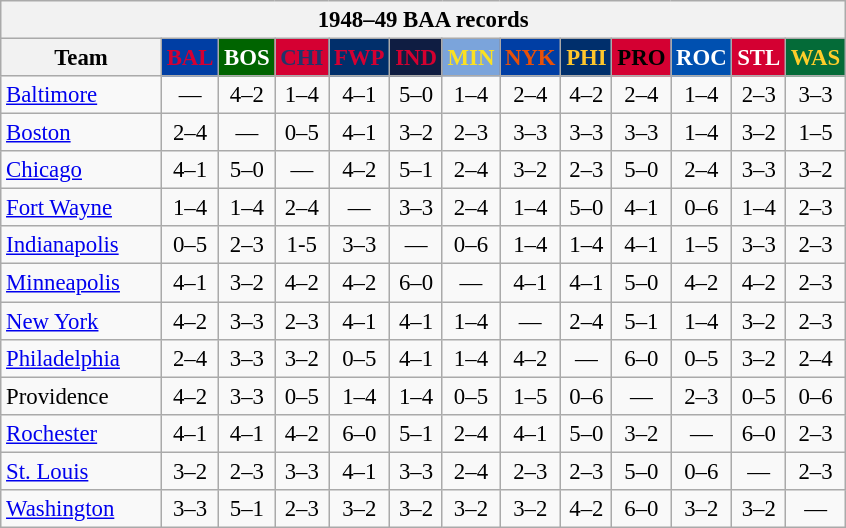<table class="wikitable" style="font-size:95%; text-align:center;">
<tr>
<th colspan=14>1948–49 BAA records</th>
</tr>
<tr>
<th width=100>Team</th>
<th style="background:#003EA4;color:#D30032;width=35">BAL</th>
<th style="background:#006400;color:#FFFFFF;width=35">BOS</th>
<th style="background:#D50032;color:#22356A;width=35">CHI</th>
<th style="background:#012F6B;color:#D40032;width=35">FWP</th>
<th style="background:#0F1D42;color:#D40030;width=35">IND</th>
<th style="background:#7BA4DB;color:#FBE122;width=35">MIN</th>
<th style="background:#003EA4;color:#E85109;width=35">NYK</th>
<th style="background:#002F6C;color:#FFC72C;width=35">PHI</th>
<th style="background:#D40032;color:#000000;width=35">PRO</th>
<th style="background:#0050B0;color:#FFFFFF;width=35">ROC</th>
<th style="background:#D40032;color:#FFFFFF;width=35">STL</th>
<th style="background:#046B38;color:#FECD2A;width=35">WAS</th>
</tr>
<tr>
<td style="text-align:left;"><a href='#'>Baltimore</a></td>
<td>—</td>
<td>4–2</td>
<td>1–4</td>
<td>4–1</td>
<td>5–0</td>
<td>1–4</td>
<td>2–4</td>
<td>4–2</td>
<td>2–4</td>
<td>1–4</td>
<td>2–3</td>
<td>3–3</td>
</tr>
<tr>
<td style="text-align:left;"><a href='#'>Boston</a></td>
<td>2–4</td>
<td>—</td>
<td>0–5</td>
<td>4–1</td>
<td>3–2</td>
<td>2–3</td>
<td>3–3</td>
<td>3–3</td>
<td>3–3</td>
<td>1–4</td>
<td>3–2</td>
<td>1–5</td>
</tr>
<tr>
<td style="text-align:left;"><a href='#'>Chicago</a></td>
<td>4–1</td>
<td>5–0</td>
<td>—</td>
<td>4–2</td>
<td>5–1</td>
<td>2–4</td>
<td>3–2</td>
<td>2–3</td>
<td>5–0</td>
<td>2–4</td>
<td>3–3</td>
<td>3–2</td>
</tr>
<tr>
<td style="text-align:left;"><a href='#'>Fort Wayne</a></td>
<td>1–4</td>
<td>1–4</td>
<td>2–4</td>
<td>—</td>
<td>3–3</td>
<td>2–4</td>
<td>1–4</td>
<td>5–0</td>
<td>4–1</td>
<td>0–6</td>
<td>1–4</td>
<td>2–3</td>
</tr>
<tr>
<td style="text-align:left;"><a href='#'>Indianapolis</a></td>
<td>0–5</td>
<td>2–3</td>
<td>1-5</td>
<td>3–3</td>
<td>—</td>
<td>0–6</td>
<td>1–4</td>
<td>1–4</td>
<td>4–1</td>
<td>1–5</td>
<td>3–3</td>
<td>2–3</td>
</tr>
<tr>
<td style="text-align:left;"><a href='#'>Minneapolis</a></td>
<td>4–1</td>
<td>3–2</td>
<td>4–2</td>
<td>4–2</td>
<td>6–0</td>
<td>—</td>
<td>4–1</td>
<td>4–1</td>
<td>5–0</td>
<td>4–2</td>
<td>4–2</td>
<td>2–3</td>
</tr>
<tr>
<td style="text-align:left;"><a href='#'>New York</a></td>
<td>4–2</td>
<td>3–3</td>
<td>2–3</td>
<td>4–1</td>
<td>4–1</td>
<td>1–4</td>
<td>—</td>
<td>2–4</td>
<td>5–1</td>
<td>1–4</td>
<td>3–2</td>
<td>2–3</td>
</tr>
<tr>
<td style="text-align:left;"><a href='#'>Philadelphia</a></td>
<td>2–4</td>
<td>3–3</td>
<td>3–2</td>
<td>0–5</td>
<td>4–1</td>
<td>1–4</td>
<td>4–2</td>
<td>—</td>
<td>6–0</td>
<td>0–5</td>
<td>3–2</td>
<td>2–4</td>
</tr>
<tr>
<td style="text-align:left;">Providence</td>
<td>4–2</td>
<td>3–3</td>
<td>0–5</td>
<td>1–4</td>
<td>1–4</td>
<td>0–5</td>
<td>1–5</td>
<td>0–6</td>
<td>—</td>
<td>2–3</td>
<td>0–5</td>
<td>0–6</td>
</tr>
<tr>
<td style="text-align:left;"><a href='#'>Rochester</a></td>
<td>4–1</td>
<td>4–1</td>
<td>4–2</td>
<td>6–0</td>
<td>5–1</td>
<td>2–4</td>
<td>4–1</td>
<td>5–0</td>
<td>3–2</td>
<td>—</td>
<td>6–0</td>
<td>2–3</td>
</tr>
<tr>
<td style="text-align:left;"><a href='#'>St. Louis</a></td>
<td>3–2</td>
<td>2–3</td>
<td>3–3</td>
<td>4–1</td>
<td>3–3</td>
<td>2–4</td>
<td>2–3</td>
<td>2–3</td>
<td>5–0</td>
<td>0–6</td>
<td>—</td>
<td>2–3</td>
</tr>
<tr>
<td style="text-align:left;"><a href='#'>Washington</a></td>
<td>3–3</td>
<td>5–1</td>
<td>2–3</td>
<td>3–2</td>
<td>3–2</td>
<td>3–2</td>
<td>3–2</td>
<td>4–2</td>
<td>6–0</td>
<td>3–2</td>
<td>3–2</td>
<td>—</td>
</tr>
</table>
